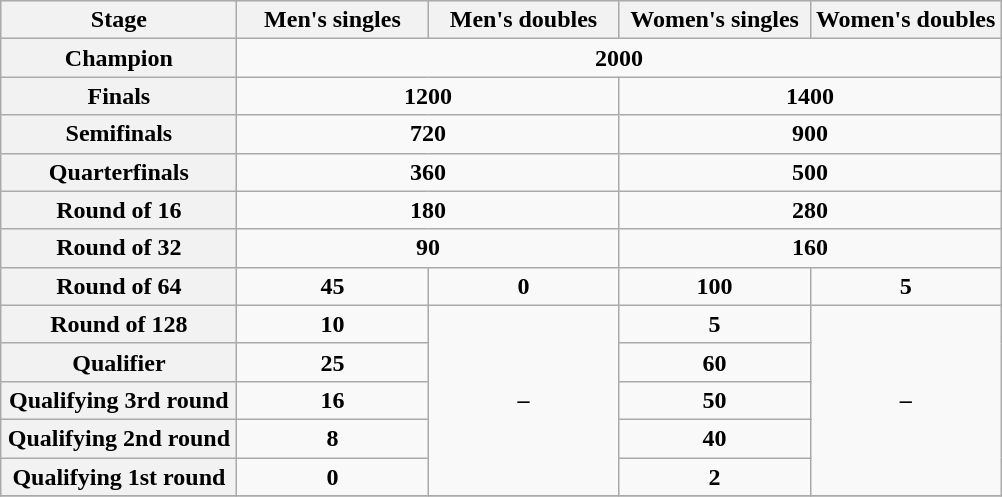<table class=wikitable style="text-align:center;font-weight:bold; margin-left: auto; margin-right: auto;">
<tr bgcolor=#d1e4fd>
<th width=150>Stage</th>
<th width=120>Men's singles</th>
<th width=120>Men's doubles</th>
<th width=120>Women's singles</th>
<th width=120>Women's doubles</th>
</tr>
<tr>
<th>Champion</th>
<td colspan=4>2000</td>
</tr>
<tr>
<th>Finals</th>
<td colspan=2>1200</td>
<td colspan=2>1400</td>
</tr>
<tr>
<th>Semifinals</th>
<td colspan=2>720</td>
<td colspan=2>900</td>
</tr>
<tr>
<th>Quarterfinals</th>
<td colspan=2>360</td>
<td colspan=2>500</td>
</tr>
<tr>
<th>Round of 16</th>
<td colspan=2>180</td>
<td colspan=2>280</td>
</tr>
<tr>
<th>Round of 32</th>
<td colspan=2>90</td>
<td colspan=2>160</td>
</tr>
<tr>
<th>Round of 64</th>
<td>45</td>
<td>0</td>
<td>100</td>
<td>5</td>
</tr>
<tr>
<th>Round of 128</th>
<td>10</td>
<td rowspan=5>–</td>
<td>5</td>
<td rowspan=5>–</td>
</tr>
<tr>
<th>Qualifier</th>
<td>25</td>
<td>60</td>
</tr>
<tr>
<th>Qualifying 3rd round</th>
<td>16</td>
<td>50</td>
</tr>
<tr>
<th>Qualifying 2nd round</th>
<td>8</td>
<td>40</td>
</tr>
<tr>
<th>Qualifying 1st round</th>
<td>0</td>
<td>2</td>
</tr>
<tr>
</tr>
</table>
